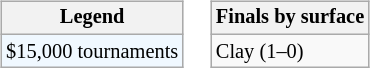<table>
<tr valign=top>
<td><br><table class="wikitable" style="font-size:85%;">
<tr>
<th>Legend</th>
</tr>
<tr style="background:#f0f8ff;">
<td>$15,000 tournaments</td>
</tr>
</table>
</td>
<td><br><table class="wikitable" style="font-size:85%;">
<tr>
<th>Finals by surface</th>
</tr>
<tr>
<td>Clay (1–0)</td>
</tr>
</table>
</td>
</tr>
</table>
